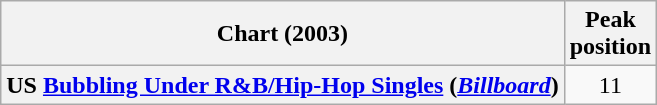<table class="wikitable sortable plainrowheaders">
<tr>
<th>Chart (2003)</th>
<th>Peak<br>position</th>
</tr>
<tr>
<th scope="row">US <a href='#'>Bubbling Under R&B/Hip-Hop Singles</a> (<a href='#'><em>Billboard</em></a>)</th>
<td style="text-align:center;">11</td>
</tr>
</table>
